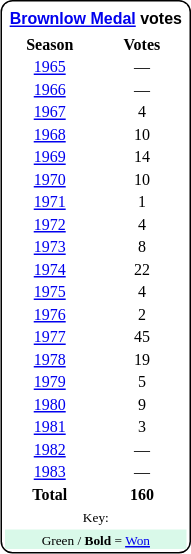<table style="margin-right:4px; margin-top:8px; float:right; border:1px #000 solid; border-radius:8px; background:#fff; font-family:Verdana; font-size:8pt; text-align:center;">
<tr style="background:#fff;">
<td colspan="2;" style="padding:3px; margin-bottom:-3px; margin-top:2px; font-family:Arial; "><strong><a href='#'>Brownlow Medal</a> votes</strong></td>
</tr>
<tr>
<th style="width:50%;">Season</th>
<th style="width:50%;">Votes</th>
</tr>
<tr>
<td><a href='#'>1965</a></td>
<td>—</td>
</tr>
<tr>
<td><a href='#'>1966</a></td>
<td>—</td>
</tr>
<tr>
<td><a href='#'>1967</a></td>
<td>4</td>
</tr>
<tr>
<td><a href='#'>1968</a></td>
<td>10</td>
</tr>
<tr>
<td><a href='#'>1969</a></td>
<td>14</td>
</tr>
<tr>
<td><a href='#'>1970</a></td>
<td>10</td>
</tr>
<tr>
<td><a href='#'>1971</a></td>
<td>1</td>
</tr>
<tr>
<td><a href='#'>1972</a></td>
<td>4</td>
</tr>
<tr>
<td><a href='#'>1973</a></td>
<td>8</td>
</tr>
<tr>
<td><a href='#'>1974</a></td>
<td>22</td>
</tr>
<tr>
<td><a href='#'>1975</a></td>
<td>4</td>
</tr>
<tr>
<td><a href='#'>1976</a></td>
<td>2</td>
</tr>
<tr>
<td><a href='#'>1977</a></td>
<td>45</td>
</tr>
<tr>
<td><a href='#'>1978</a></td>
<td>19</td>
</tr>
<tr>
<td><a href='#'>1979</a></td>
<td>5</td>
</tr>
<tr>
<td><a href='#'>1980</a></td>
<td>9</td>
</tr>
<tr>
<td><a href='#'>1981</a></td>
<td>3</td>
</tr>
<tr>
<td><a href='#'>1982</a></td>
<td>—</td>
</tr>
<tr>
<td><a href='#'>1983</a></td>
<td>—</td>
</tr>
<tr>
<td><strong>Total</strong></td>
<td><strong>160</strong></td>
</tr>
<tr>
<td colspan=2><small>Key:</small></td>
</tr>
<tr style="background:#d9f9e9; border:1px solid #aaa; width:2em;">
<td colspan=2><small>Green / <strong>Bold</strong> = <a href='#'>Won</a></small></td>
</tr>
</table>
